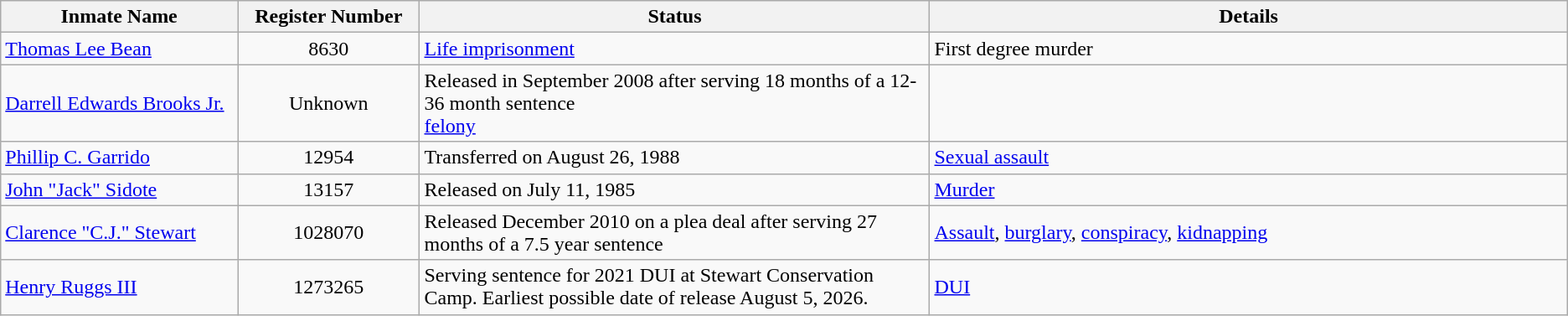<table class="wikitable sortable">
<tr>
<th width=13%>Inmate Name</th>
<th width=10%>Register Number</th>
<th width=28%>Status</th>
<th width=35%>Details</th>
</tr>
<tr>
<td><a href='#'>Thomas Lee Bean</a></td>
<td align="center">8630</td>
<td><a href='#'>Life imprisonment</a></td>
<td>First degree murder</td>
</tr>
<tr>
<td><a href='#'>Darrell Edwards Brooks Jr.</a></td>
<td align="center">Unknown</td>
<td>Released in September 2008 after serving 18 months of a 12-36 month sentence<br><a href='#'>felony</a></td>
</tr>
<tr>
<td><a href='#'>Phillip C. Garrido</a></td>
<td align="center">12954</td>
<td>Transferred on August 26, 1988</td>
<td><a href='#'>Sexual assault</a></td>
</tr>
<tr>
<td><a href='#'>John "Jack" Sidote</a></td>
<td align="center">13157</td>
<td>Released on July 11, 1985</td>
<td><a href='#'>Murder</a></td>
</tr>
<tr>
<td><a href='#'>Clarence "C.J." Stewart</a></td>
<td align="center">1028070</td>
<td>Released December 2010 on a plea deal after serving 27 months of a 7.5 year sentence</td>
<td><a href='#'>Assault</a>, <a href='#'>burglary</a>, <a href='#'>conspiracy</a>, <a href='#'>kidnapping</a></td>
</tr>
<tr>
<td><a href='#'>Henry Ruggs III</a></td>
<td align="center">1273265</td>
<td>Serving sentence for 2021 DUI at Stewart Conservation Camp. Earliest possible date of release August 5, 2026.</td>
<td><a href='#'>DUI</a></td>
</tr>
</table>
